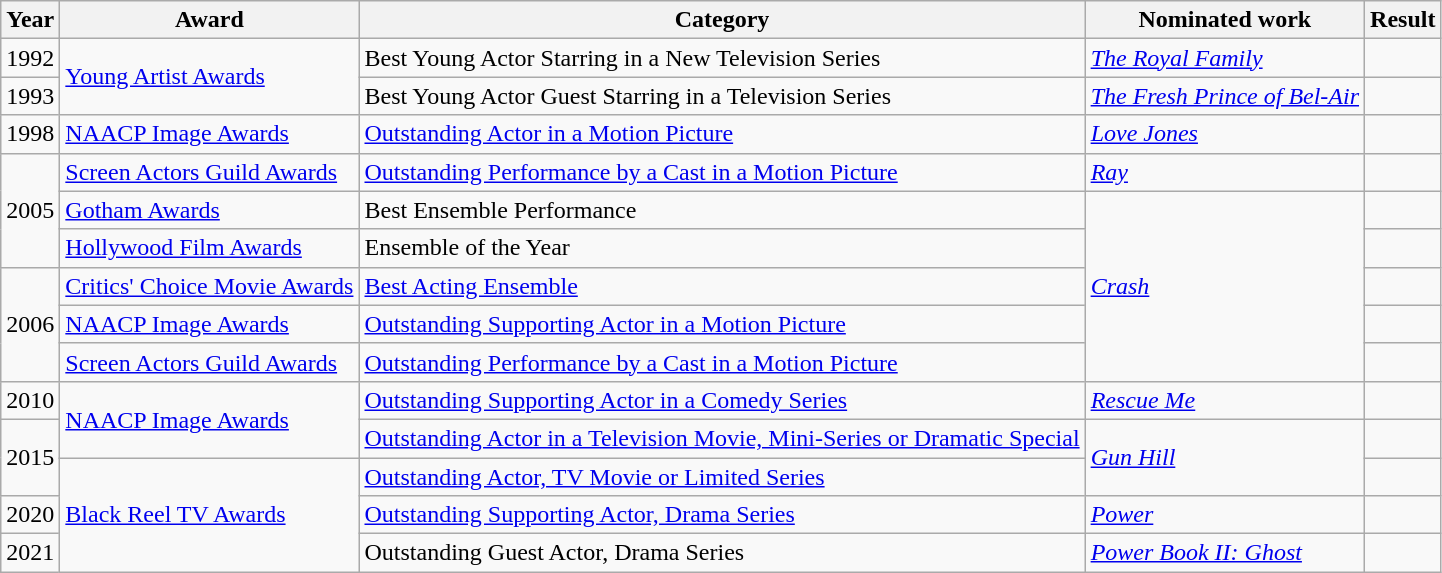<table class="wikitable sortable">
<tr>
<th>Year</th>
<th>Award</th>
<th>Category</th>
<th>Nominated work</th>
<th>Result</th>
</tr>
<tr>
<td>1992</td>
<td rowspan="2"><a href='#'>Young Artist Awards</a></td>
<td>Best Young Actor Starring in a New Television Series</td>
<td><em><a href='#'>The Royal Family</a></em></td>
<td></td>
</tr>
<tr>
<td>1993</td>
<td>Best Young Actor Guest Starring in a Television Series</td>
<td><em><a href='#'>The Fresh Prince of Bel-Air</a></em></td>
<td></td>
</tr>
<tr>
<td>1998</td>
<td><a href='#'>NAACP Image Awards</a></td>
<td><a href='#'>Outstanding Actor in a Motion Picture</a></td>
<td><em><a href='#'>Love Jones</a></em></td>
<td></td>
</tr>
<tr>
<td rowspan="3">2005</td>
<td><a href='#'>Screen Actors Guild Awards</a></td>
<td><a href='#'>Outstanding Performance by a Cast in a Motion Picture</a></td>
<td><em><a href='#'>Ray</a></em></td>
<td></td>
</tr>
<tr>
<td><a href='#'>Gotham Awards</a></td>
<td>Best Ensemble Performance </td>
<td rowspan="5"><em><a href='#'>Crash</a></em></td>
<td></td>
</tr>
<tr>
<td><a href='#'>Hollywood Film Awards</a></td>
<td>Ensemble of the Year </td>
<td></td>
</tr>
<tr>
<td rowspan="3">2006</td>
<td><a href='#'>Critics' Choice Movie Awards</a></td>
<td><a href='#'>Best Acting Ensemble</a> </td>
<td></td>
</tr>
<tr>
<td><a href='#'>NAACP Image Awards</a></td>
<td><a href='#'>Outstanding Supporting Actor in a Motion Picture</a></td>
<td></td>
</tr>
<tr>
<td><a href='#'>Screen Actors Guild Awards</a></td>
<td><a href='#'>Outstanding Performance by a Cast in a Motion Picture</a></td>
<td></td>
</tr>
<tr>
<td>2010</td>
<td rowspan="2"><a href='#'>NAACP Image Awards</a></td>
<td><a href='#'>Outstanding Supporting Actor in a Comedy Series</a></td>
<td><em><a href='#'>Rescue Me</a></em></td>
<td></td>
</tr>
<tr>
<td rowspan="2">2015</td>
<td><a href='#'>Outstanding Actor in a Television Movie, Mini-Series or Dramatic Special</a></td>
<td rowspan="2"><em><a href='#'>Gun Hill</a></em></td>
<td></td>
</tr>
<tr>
<td rowspan="3"><a href='#'>Black Reel TV Awards</a></td>
<td><a href='#'>Outstanding Actor, TV Movie or Limited Series</a></td>
<td></td>
</tr>
<tr>
<td>2020</td>
<td><a href='#'>Outstanding Supporting Actor, Drama Series</a></td>
<td><em><a href='#'>Power</a></em></td>
<td></td>
</tr>
<tr>
<td>2021</td>
<td>Outstanding Guest Actor, Drama Series</td>
<td><em><a href='#'>Power Book II: Ghost</a></em></td>
<td></td>
</tr>
</table>
